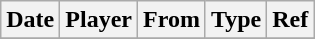<table class="wikitable">
<tr>
<th><strong>Date</strong></th>
<th><strong>Player</strong></th>
<th><strong>From</strong></th>
<th><strong>Type</strong></th>
<th><strong>Ref</strong></th>
</tr>
<tr>
</tr>
</table>
